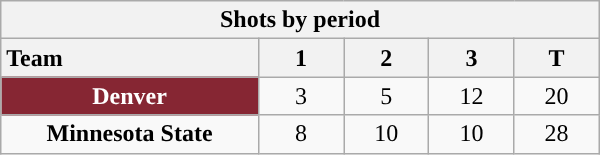<table class="wikitable" style="width:25em; text-align:right;">
<tr>
<th colspan=5>Shots by period</th>
</tr>
<tr>
<th style="width:10em; text-align:left;">Team</th>
<th style="width:3em;">1</th>
<th style="width:3em;">2</th>
<th style="width:3em;">3</th>
<th style="width:3em;">T</th>
</tr>
<tr>
<td align=center style="color:white; background:#862633; "><strong>Denver</strong></td>
<td align=center>3</td>
<td align=center>5</td>
<td align=center>12</td>
<td align=center>20</td>
</tr>
<tr>
<td align=center><strong>Minnesota State</strong></td>
<td align=center>8</td>
<td align=center>10</td>
<td align=center>10</td>
<td align=center>28</td>
</tr>
</table>
